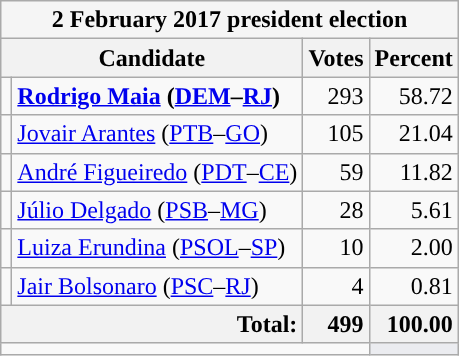<table class="wikitable">
<tr>
<th colspan=5 style="background:#F5F5F5">2 February 2017 president election</th>
</tr>
<tr>
<th colspan=2>Candidate</th>
<th>Votes</th>
<th>Percent</th>
</tr>
<tr>
<td style="background-color:"></td>
<td><strong><a href='#'>Rodrigo Maia</a> (<a href='#'>DEM</a>–<a href='#'>RJ</a>)</strong> </td>
<td style="text-align:right">293</td>
<td style="text-align:right">58.72</td>
</tr>
<tr>
<td style="background-color:"></td>
<td><a href='#'>Jovair Arantes</a> (<a href='#'>PTB</a>–<a href='#'>GO</a>)</td>
<td style="text-align:right">105</td>
<td style="text-align:right">21.04</td>
</tr>
<tr>
<td style="background-color:"></td>
<td><a href='#'>André Figueiredo</a> (<a href='#'>PDT</a>–<a href='#'>CE</a>)</td>
<td style="text-align:right">59</td>
<td style="text-align:right">11.82</td>
</tr>
<tr>
<td style="background-color:"></td>
<td><a href='#'>Júlio Delgado</a> (<a href='#'>PSB</a>–<a href='#'>MG</a>)</td>
<td style="text-align:right">28</td>
<td style="text-align:right">5.61</td>
</tr>
<tr>
<td style="background-color:"></td>
<td><a href='#'>Luiza Erundina</a> (<a href='#'>PSOL</a>–<a href='#'>SP</a>)</td>
<td style="text-align:right">10</td>
<td style="text-align:right">2.00</td>
</tr>
<tr>
<td style="background-color:"></td>
<td><a href='#'>Jair Bolsonaro</a> (<a href='#'>PSC</a>–<a href='#'>RJ</a>)</td>
<td style="text-align:right">4</td>
<td style="text-align:right">0.81</td>
</tr>
<tr>
<th colspan=2 style="text-align:right">Total:</th>
<th style="text-align:right">499</th>
<th style="text-align:right">100.00</th>
</tr>
<tr>
<td colspan=3></td>
<td style="background:#EBECF0" rowspan=2></td>
</tr>
</table>
